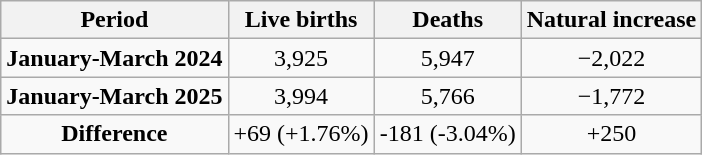<table class="wikitable"  style="text-align:center;">
<tr>
<th>Period</th>
<th>Live births</th>
<th>Deaths</th>
<th>Natural increase</th>
</tr>
<tr>
<td><strong>January-March 2024</strong></td>
<td>3,925</td>
<td>5,947</td>
<td>−2,022</td>
</tr>
<tr>
<td><strong>January-March 2025</strong></td>
<td>3,994</td>
<td>5,766</td>
<td>−1,772</td>
</tr>
<tr>
<td><strong>Difference</strong></td>
<td> +69 (+1.76%)</td>
<td> -181 (-3.04%)</td>
<td> +250</td>
</tr>
</table>
